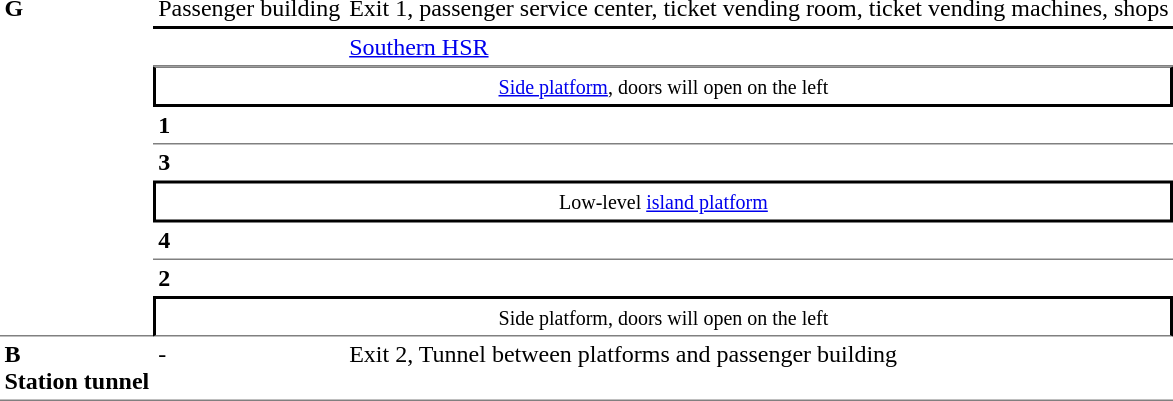<table table border=0 cellspacing=0 cellpadding=3>
<tr>
<td style="border-bottom:solid 1px gray;" rowspan=9 valign=top><strong>G</strong></td>
<td style="border-bottom:solid 2px black;" valign=top>Passenger building</td>
<td style="border-bottom:solid 2px black;" valign=top>Exit 1, passenger service center, ticket vending room, ticket vending machines, shops</td>
</tr>
<tr>
<td style = "border-bottom:solid 1px grey;"></td>
<td style = "border-bottom:solid 1px grey;"><a href='#'>Southern HSR</a></td>
</tr>
<tr>
<td style = "border-top:solid 1px gray;border-right:solid 2px black;border-left:solid 2px black;border-bottom:solid 2px black;text-align:center;" colspan=2><small><a href='#'>Side platform</a>, doors will open on the left</small></td>
</tr>
<tr>
<td style = "border-bottom:solid 1px gray;"><strong>1</strong></td>
<td style = "border-bottom:solid 1px gray;"></td>
</tr>
<tr>
<td><strong>3</strong></td>
<td></td>
</tr>
<tr>
<td style = "border-top:solid 2px black;border-right:solid 2px black;border-left:solid 2px black;border-bottom:solid 2px black;text-align:center;" colspan=2><small>Low-level <a href='#'>island platform</a></small></td>
</tr>
<tr>
<td style = "border-bottom:solid 1px gray;"><strong>4</strong></td>
<td style = "border-bottom:solid 1px gray;"></td>
</tr>
<tr>
<td><strong>2</strong></td>
<td></td>
</tr>
<tr>
<td style = "border-top:solid 2px black;border-right:solid 2px black;border-left:solid 2px black;border-bottom:solid 1px grey;text-align:center;" colspan=2><small>Side platform, doors will open on the left</small></td>
</tr>
<tr>
<td style="border-bottom:solid 1px gray;" rowspan=1 valign=top><strong>B<br>Station tunnel<br></strong></td>
<td style="border-bottom:solid 1px gray;" valign=top>-</td>
<td style="border-bottom:solid 1px gray;" valign=top>Exit 2, Tunnel between platforms and passenger building</td>
</tr>
</table>
